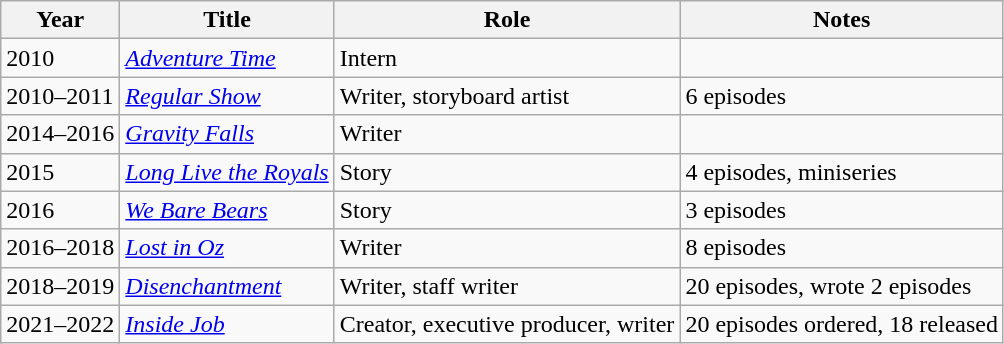<table class="wikitable sortable">
<tr>
<th>Year</th>
<th>Title</th>
<th>Role</th>
<th>Notes</th>
</tr>
<tr>
<td>2010</td>
<td><em><a href='#'>Adventure Time</a></em></td>
<td>Intern</td>
<td></td>
</tr>
<tr>
<td>2010–2011</td>
<td><em><a href='#'>Regular Show</a></em></td>
<td>Writer, storyboard artist</td>
<td>6 episodes</td>
</tr>
<tr>
<td>2014–2016</td>
<td><em><a href='#'>Gravity Falls</a></em></td>
<td>Writer</td>
<td></td>
</tr>
<tr>
<td>2015</td>
<td><em><a href='#'>Long Live the Royals</a></em></td>
<td>Story</td>
<td>4 episodes, miniseries</td>
</tr>
<tr>
<td>2016</td>
<td><em><a href='#'>We Bare Bears</a></em></td>
<td>Story</td>
<td>3 episodes</td>
</tr>
<tr>
<td>2016–2018</td>
<td><em><a href='#'>Lost in Oz</a></em></td>
<td>Writer</td>
<td>8 episodes</td>
</tr>
<tr>
<td>2018–2019</td>
<td><em><a href='#'>Disenchantment</a></em></td>
<td>Writer, staff writer</td>
<td>20 episodes, wrote 2 episodes</td>
</tr>
<tr>
<td>2021–2022</td>
<td><em><a href='#'>Inside Job</a></em></td>
<td>Creator, executive producer, writer</td>
<td>20 episodes ordered, 18 released</td>
</tr>
</table>
